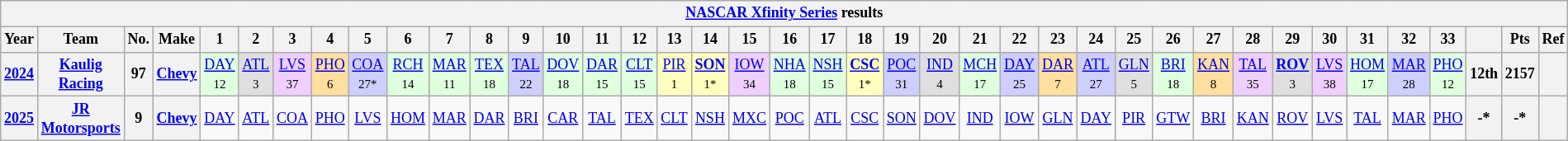<table class="wikitable" style="text-align:center; font-size:75%">
<tr>
<th colspan=40><a href='#'>NASCAR Xfinity Series</a> results</th>
</tr>
<tr>
<th>Year</th>
<th>Team</th>
<th>No.</th>
<th>Make</th>
<th>1</th>
<th>2</th>
<th>3</th>
<th>4</th>
<th>5</th>
<th>6</th>
<th>7</th>
<th>8</th>
<th>9</th>
<th>10</th>
<th>11</th>
<th>12</th>
<th>13</th>
<th>14</th>
<th>15</th>
<th>16</th>
<th>17</th>
<th>18</th>
<th>19</th>
<th>20</th>
<th>21</th>
<th>22</th>
<th>23</th>
<th>24</th>
<th>25</th>
<th>26</th>
<th>27</th>
<th>28</th>
<th>29</th>
<th>30</th>
<th>31</th>
<th>32</th>
<th>33</th>
<th></th>
<th>Pts</th>
<th>Ref</th>
</tr>
<tr>
<th><a href='#'>2024</a></th>
<th><a href='#'>Kaulig Racing</a></th>
<th>97</th>
<th><a href='#'>Chevy</a></th>
<td style="background:#DFFFDF;"><a href='#'>DAY</a><br><small>12</small></td>
<td style="background:#DFDFDF;"><a href='#'>ATL</a><br><small>3</small></td>
<td style="background:#EFCFFF;"><a href='#'>LVS</a><br><small>37</small></td>
<td style="background:#FFDF9F;"><a href='#'>PHO</a><br><small>6</small></td>
<td style="background:#CFCFFF;"><a href='#'>COA</a><br><small>27*</small></td>
<td style="background:#DFFFDF;"><a href='#'>RCH</a><br><small>14</small></td>
<td style="background:#DFFFDF;"><a href='#'>MAR</a><br><small>11</small></td>
<td style="background:#DFFFDF;"><a href='#'>TEX</a><br><small>18</small></td>
<td style="background:#CFCFFF;"><a href='#'>TAL</a><br><small>22</small></td>
<td style="background:#DFFFDF;"><a href='#'>DOV</a><br><small>18</small></td>
<td style="background:#DFFFDF;"><a href='#'>DAR</a><br><small>15</small></td>
<td style="background:#DFFFDF;"><a href='#'>CLT</a><br><small>15</small></td>
<td style="background:#FFFFBF;"><a href='#'>PIR</a><br><small>1</small></td>
<td style="background:#FFFFBF;"><strong><a href='#'>SON</a></strong><br><small>1*</small></td>
<td style="background:#EFCFFF;"><a href='#'>IOW</a><br><small>34</small></td>
<td style="background:#DFFFDF;"><a href='#'>NHA</a><br><small>18</small></td>
<td style="background:#DFFFDF;"><a href='#'>NSH</a><br><small>15</small></td>
<td style="background:#FFFFBF;"><strong><a href='#'>CSC</a></strong><br><small>1*</small></td>
<td style="background:#CFCFFF;"><a href='#'>POC</a><br><small>31</small></td>
<td style="background:#DFDFDF;"><a href='#'>IND</a><br><small>4</small></td>
<td style="background:#DFFFDF;"><a href='#'>MCH</a><br><small>17</small></td>
<td style="background:#CFCFFF;"><a href='#'>DAY</a><br><small>25</small></td>
<td style="background:#FFDF9F;"><a href='#'>DAR</a><br><small>7</small></td>
<td style="background:#CFCFFF;"><a href='#'>ATL</a><br><small>27</small></td>
<td style="background:#DFDFDF;"><a href='#'>GLN</a><br><small>5</small></td>
<td style="background:#DFFFDF;"><a href='#'>BRI</a><br><small>18</small></td>
<td style="background:#FFDF9F;"><a href='#'>KAN</a><br><small>8</small></td>
<td style="background:#EFCFFF;"><a href='#'>TAL</a><br><small>35</small></td>
<td style="background:#DFDFDF;"><strong><a href='#'>ROV</a></strong><br><small>3</small></td>
<td style="background:#EFCFFF;"><a href='#'>LVS</a><br><small>38</small></td>
<td style="background:#DFFFDF;"><a href='#'>HOM</a><br><small>17</small></td>
<td style="background:#CFCFFF;"><a href='#'>MAR</a><br><small>28</small></td>
<td style="background:#DFFFDF;"><a href='#'>PHO</a><br><small>12</small></td>
<th>12th</th>
<th>2157</th>
<th></th>
</tr>
<tr>
<th><a href='#'>2025</a></th>
<th><a href='#'>JR Motorsports</a></th>
<th>9</th>
<th><a href='#'>Chevy</a></th>
<td><a href='#'>DAY</a></td>
<td><a href='#'>ATL</a></td>
<td><a href='#'>COA</a></td>
<td><a href='#'>PHO</a></td>
<td><a href='#'>LVS</a></td>
<td><a href='#'>HOM</a></td>
<td><a href='#'>MAR</a></td>
<td><a href='#'>DAR</a></td>
<td><a href='#'>BRI</a></td>
<td><a href='#'>CAR</a></td>
<td><a href='#'>TAL</a></td>
<td><a href='#'>TEX</a></td>
<td><a href='#'>CLT</a></td>
<td><a href='#'>NSH</a></td>
<td><a href='#'>MXC</a></td>
<td><a href='#'>POC</a></td>
<td><a href='#'>ATL</a></td>
<td><a href='#'>CSC</a></td>
<td><a href='#'>SON</a></td>
<td><a href='#'>DOV</a></td>
<td><a href='#'>IND</a></td>
<td><a href='#'>IOW</a></td>
<td><a href='#'>GLN</a></td>
<td><a href='#'>DAY</a></td>
<td><a href='#'>PIR</a></td>
<td><a href='#'>GTW</a></td>
<td><a href='#'>BRI</a></td>
<td><a href='#'>KAN</a></td>
<td><a href='#'>ROV</a></td>
<td><a href='#'>LVS</a></td>
<td><a href='#'>TAL</a></td>
<td><a href='#'>MAR</a></td>
<td><a href='#'>PHO</a></td>
<th>-*</th>
<th>-*</th>
<th></th>
</tr>
</table>
